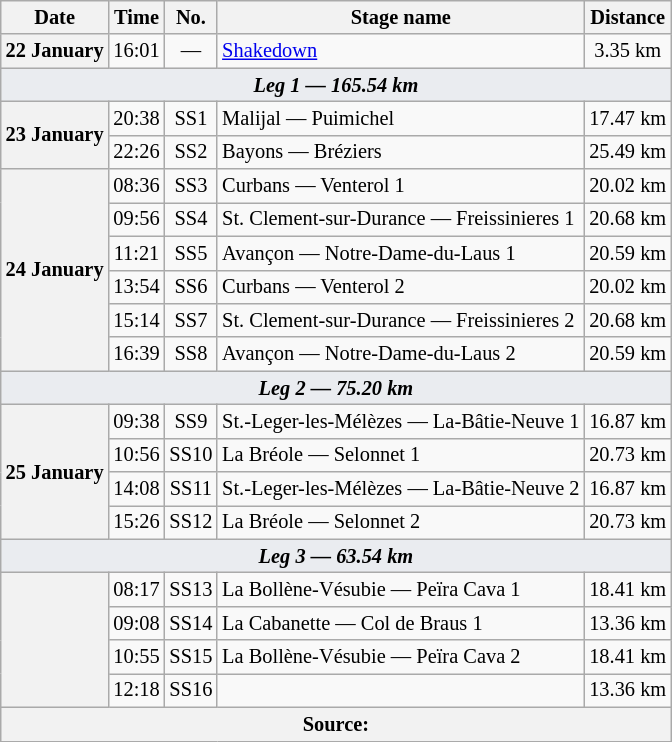<table class="wikitable" style="font-size: 85%;">
<tr>
<th>Date</th>
<th>Time</th>
<th>No.</th>
<th>Stage name</th>
<th>Distance</th>
</tr>
<tr>
<th rowspan="1">22 January</th>
<td align="center">16:01</td>
<td align="center">—</td>
<td><a href='#'>Shakedown</a></td>
<td align="center">3.35 km</td>
</tr>
<tr>
<td style="background-color:#EAECF0; text-align:center" colspan="5"><strong><em>Leg 1 — 165.54 km</em></strong></td>
</tr>
<tr>
<th rowspan="2">23 January</th>
<td align="center">20:38</td>
<td align="center">SS1</td>
<td>Malijal — Puimichel</td>
<td align="center">17.47 km</td>
</tr>
<tr>
<td align="center">22:26</td>
<td align="center">SS2</td>
<td>Bayons — Bréziers</td>
<td align="center">25.49 km</td>
</tr>
<tr>
<th rowspan="6">24 January</th>
<td align="center">08:36</td>
<td align="center">SS3</td>
<td>Curbans — Venterol 1</td>
<td align="center">20.02 km</td>
</tr>
<tr>
<td align="center">09:56</td>
<td align="center">SS4</td>
<td>St. Clement-sur-Durance — Freissinieres 1</td>
<td align="center">20.68 km</td>
</tr>
<tr>
<td align="center">11:21</td>
<td align="center">SS5</td>
<td>Avançon — Notre-Dame-du-Laus 1</td>
<td align="center">20.59 km</td>
</tr>
<tr>
<td align="center">13:54</td>
<td align="center">SS6</td>
<td>Curbans — Venterol 2</td>
<td align="center">20.02 km</td>
</tr>
<tr>
<td align="center">15:14</td>
<td align="center">SS7</td>
<td>St. Clement-sur-Durance — Freissinieres 2</td>
<td align="center">20.68 km</td>
</tr>
<tr>
<td align="center">16:39</td>
<td align="center">SS8</td>
<td>Avançon — Notre-Dame-du-Laus 2</td>
<td align="center">20.59 km</td>
</tr>
<tr>
<td style="background-color:#EAECF0; text-align:center" colspan="5"><strong><em>Leg 2 — 75.20 km</em></strong></td>
</tr>
<tr>
<th rowspan="4">25 January</th>
<td align="center">09:38</td>
<td align="center">SS9</td>
<td>St.-Leger-les-Mélèzes — La-Bâtie-Neuve 1</td>
<td align="center">16.87 km</td>
</tr>
<tr>
<td align="center">10:56</td>
<td align="center">SS10</td>
<td>La Bréole — Selonnet 1</td>
<td align="center">20.73 km</td>
</tr>
<tr>
<td align="center">14:08</td>
<td align="center">SS11</td>
<td>St.-Leger-les-Mélèzes — La-Bâtie-Neuve 2</td>
<td align="center">16.87 km</td>
</tr>
<tr>
<td align="center">15:26</td>
<td align="center">SS12</td>
<td>La Bréole — Selonnet 2</td>
<td align="center">20.73 km</td>
</tr>
<tr>
<td style="background-color:#EAECF0; text-align:center" colspan="5"><strong><em>Leg 3 — 63.54 km</em></strong></td>
</tr>
<tr>
<th rowspan="4"></th>
<td align="center">08:17</td>
<td align="center">SS13</td>
<td>La Bollène-Vésubie — Peïra Cava 1</td>
<td align="center">18.41 km</td>
</tr>
<tr>
<td align="center">09:08</td>
<td align="center">SS14</td>
<td>La Cabanette — Col de Braus 1</td>
<td align="center">13.36 km</td>
</tr>
<tr>
<td align="center">10:55</td>
<td align="center">SS15</td>
<td>La Bollène-Vésubie — Peïra Cava 2</td>
<td align="center">18.41 km</td>
</tr>
<tr>
<td align="center">12:18</td>
<td align="center">SS16</td>
<td></td>
<td align="center">13.36 km</td>
</tr>
<tr>
<th colspan="5">Source:</th>
</tr>
</table>
